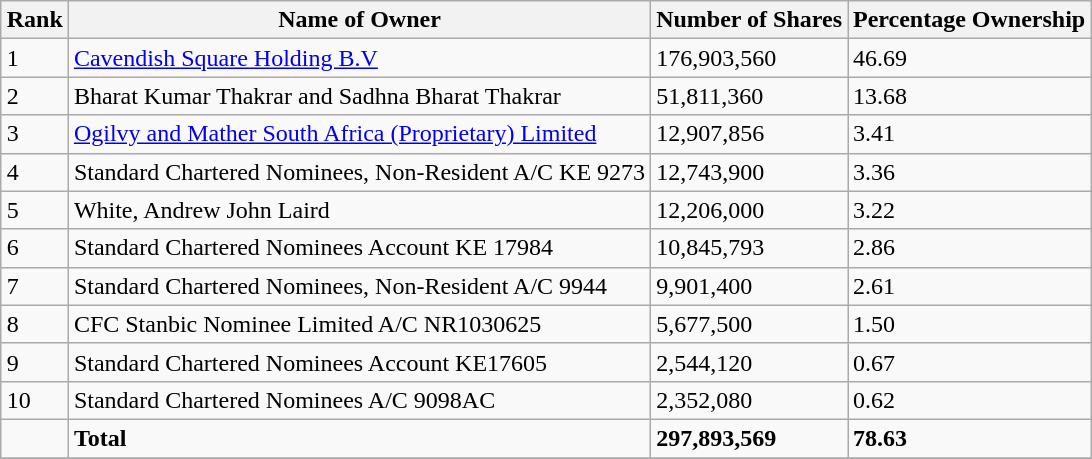<table class="wikitable sortable" style="margin-left:auto;margin-right:auto">
<tr>
<th style="width:2em;">Rank</th>
<th>Name of Owner</th>
<th>Number of Shares</th>
<th>Percentage Ownership</th>
</tr>
<tr>
<td>1</td>
<td><a href='#'>Cavendish Square Holding B.V</a></td>
<td>176,903,560</td>
<td>46.69</td>
</tr>
<tr>
<td>2</td>
<td>Bharat Kumar Thakrar and Sadhna Bharat Thakrar</td>
<td>51,811,360</td>
<td>13.68</td>
</tr>
<tr>
<td>3</td>
<td><a href='#'>Ogilvy and Mather South Africa (Proprietary) Limited</a></td>
<td>12,907,856</td>
<td>3.41</td>
</tr>
<tr>
<td>4</td>
<td>Standard Chartered Nominees, Non-Resident A/C KE 9273</td>
<td>12,743,900</td>
<td>3.36</td>
</tr>
<tr>
<td>5</td>
<td>White, Andrew John Laird</td>
<td>12,206,000</td>
<td>3.22</td>
</tr>
<tr>
<td>6</td>
<td>Standard Chartered Nominees Account KE 17984</td>
<td>10,845,793</td>
<td>2.86</td>
</tr>
<tr>
<td>7</td>
<td>Standard Chartered Nominees, Non-Resident A/C 9944</td>
<td>9,901,400</td>
<td>2.61</td>
</tr>
<tr>
<td>8</td>
<td>CFC Stanbic Nominee Limited A/C NR1030625</td>
<td>5,677,500</td>
<td>1.50</td>
</tr>
<tr>
<td>9</td>
<td>Standard Chartered Nominees Account KE17605</td>
<td>2,544,120</td>
<td>0.67</td>
</tr>
<tr>
<td>10</td>
<td>Standard Chartered Nominees A/C 9098AC</td>
<td>2,352,080</td>
<td>0.62</td>
</tr>
<tr>
<td></td>
<td><strong>Total</strong></td>
<td><strong>297,893,569</strong></td>
<td><strong>78.63</strong></td>
</tr>
<tr>
</tr>
</table>
